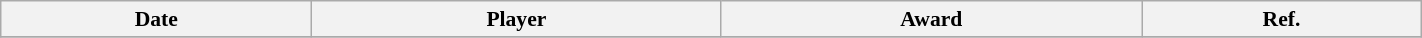<table class="wikitable" style="text-align:center; font-size:90%; width:75%;">
<tr>
<th>Date</th>
<th>Player</th>
<th>Award</th>
<th>Ref.</th>
</tr>
<tr>
</tr>
</table>
